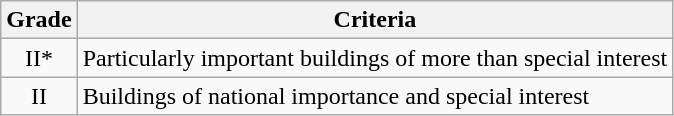<table class="wikitable">
<tr>
<th>Grade</th>
<th>Criteria</th>
</tr>
<tr>
<td align="center" >II*</td>
<td>Particularly important buildings of more than special interest</td>
</tr>
<tr>
<td align="center" >II</td>
<td>Buildings of national importance and special interest</td>
</tr>
</table>
